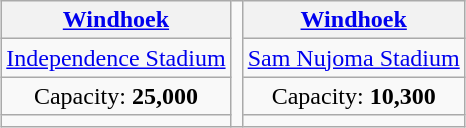<table class="wikitable" style="margin:1em auto; text-align:center">
<tr>
<th><a href='#'>Windhoek</a></th>
<td rowspan="4"></td>
<th><a href='#'>Windhoek</a></th>
</tr>
<tr>
<td><a href='#'>Independence Stadium</a></td>
<td><a href='#'>Sam Nujoma Stadium</a></td>
</tr>
<tr>
<td>Capacity: <strong>25,000</strong></td>
<td>Capacity: <strong>10,300</strong></td>
</tr>
<tr>
<td></td>
<td></td>
</tr>
</table>
